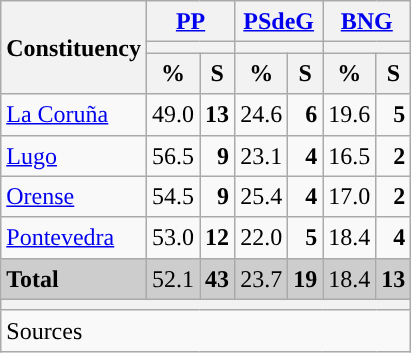<table class="wikitable sortable" style="text-align:right; line-height:20px;">
<tr>
<th rowspan="3">Constituency</th>
<th colspan="2" width="30px" class="unsortable"><a href='#'>PP</a></th>
<th colspan="2" width="30px" class="unsortable"><a href='#'>PSdeG</a></th>
<th colspan="2" width="30px" class="unsortable"><a href='#'>BNG</a></th>
</tr>
<tr>
<th colspan="2" style="background:"></th>
<th colspan="2" style="background:"></th>
<th colspan="2" style="background:"></th>
</tr>
<tr>
<th data-sort-type="number">%</th>
<th data-sort-type="number">S</th>
<th data-sort-type="number">%</th>
<th data-sort-type="number">S</th>
<th data-sort-type="number">%</th>
<th data-sort-type="number">S</th>
</tr>
<tr>
<td align="left"><a href='#'>La Coruña</a></td>
<td style="background:">49.0</td>
<td><strong>13</strong></td>
<td>24.6</td>
<td><strong>6</strong></td>
<td>19.6</td>
<td><strong>5</strong></td>
</tr>
<tr>
<td align="left"><a href='#'>Lugo</a></td>
<td style="background:">56.5</td>
<td><strong>9</strong></td>
<td>23.1</td>
<td><strong>4</strong></td>
<td>16.5</td>
<td><strong>2</strong></td>
</tr>
<tr>
<td align="left"><a href='#'>Orense</a></td>
<td style="background:">54.5</td>
<td><strong>9</strong></td>
<td>25.4</td>
<td><strong>4</strong></td>
<td>17.0</td>
<td><strong>2</strong></td>
</tr>
<tr>
<td align="left"><a href='#'>Pontevedra</a></td>
<td style="background:">53.0</td>
<td><strong>12</strong></td>
<td>22.0</td>
<td><strong>5</strong></td>
<td>18.4</td>
<td><strong>4</strong></td>
</tr>
<tr style="background:#CDCDCD;">
<td align="left"><strong>Total</strong></td>
<td style="background:">52.1</td>
<td><strong>43</strong></td>
<td>23.7</td>
<td><strong>19</strong></td>
<td>18.4</td>
<td><strong>13</strong></td>
</tr>
<tr>
<th colspan="7"></th>
</tr>
<tr>
<th style="text-align:left; font-weight:normal; background:#F9F9F9" colspan="7">Sources</th>
</tr>
</table>
